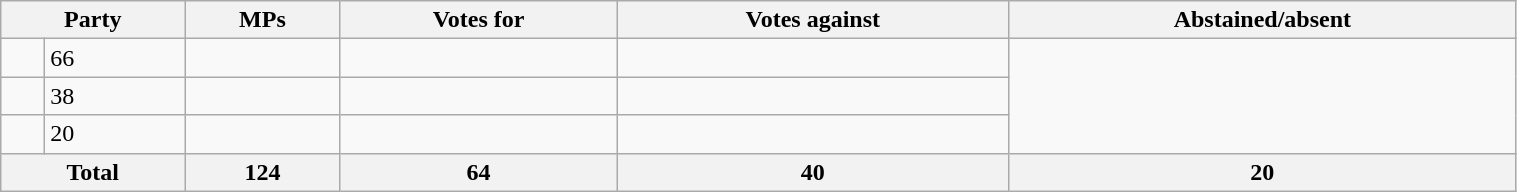<table class="wikitable" style="width:80%">
<tr>
<th colspan="2">Party</th>
<th>MPs</th>
<th>Votes for</th>
<th>Votes against</th>
<th>Abstained/absent</th>
</tr>
<tr>
<td></td>
<td>66</td>
<td></td>
<td></td>
<td></td>
</tr>
<tr>
<td></td>
<td>38</td>
<td></td>
<td></td>
<td></td>
</tr>
<tr>
<td></td>
<td>20</td>
<td></td>
<td></td>
<td></td>
</tr>
<tr>
<th colspan=2>Total</th>
<th>124</th>
<th>64</th>
<th>40</th>
<th>20</th>
</tr>
</table>
